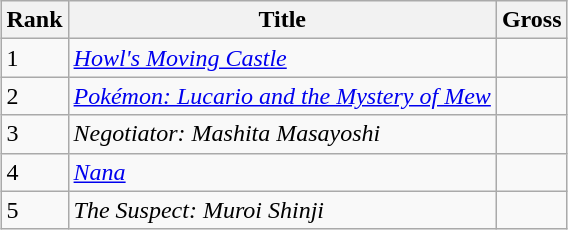<table class="wikitable sortable" style="margin:auto; margin:auto;">
<tr>
<th>Rank</th>
<th>Title</th>
<th>Gross</th>
</tr>
<tr>
<td>1</td>
<td><em><a href='#'>Howl's Moving Castle</a></em></td>
<td></td>
</tr>
<tr>
<td>2</td>
<td><em><a href='#'>Pokémon: Lucario and the Mystery of Mew</a></em></td>
<td></td>
</tr>
<tr>
<td>3</td>
<td><em>Negotiator: Mashita Masayoshi</em></td>
<td></td>
</tr>
<tr>
<td>4</td>
<td><em><a href='#'>Nana</a></em></td>
<td></td>
</tr>
<tr>
<td>5</td>
<td><em>The Suspect: Muroi Shinji</em></td>
<td></td>
</tr>
</table>
